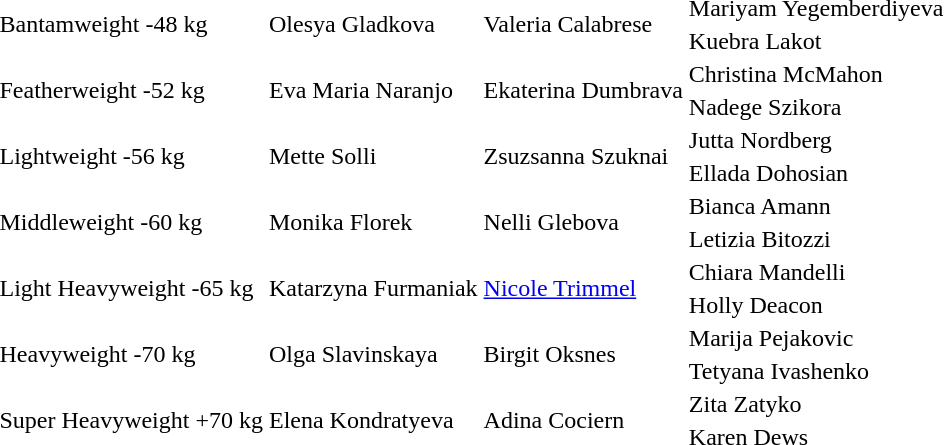<table>
<tr>
<td rowspan=2>Bantamweight -48 kg<br></td>
<td rowspan=2>Olesya Gladkova </td>
<td rowspan=2>Valeria Calabrese </td>
<td>Mariyam Yegemberdiyeva </td>
</tr>
<tr>
<td>Kuebra Lakot </td>
</tr>
<tr>
<td rowspan=2>Featherweight -52 kg<br></td>
<td rowspan=2>Eva Maria Naranjo </td>
<td rowspan=2>Ekaterina Dumbrava </td>
<td>Christina McMahon </td>
</tr>
<tr>
<td>Nadege Szikora </td>
</tr>
<tr>
<td rowspan=2>Lightweight -56 kg<br></td>
<td rowspan=2>Mette Solli </td>
<td rowspan=2>Zsuzsanna Szuknai </td>
<td>Jutta Nordberg </td>
</tr>
<tr>
<td>Ellada Dohosian </td>
</tr>
<tr>
<td rowspan=2>Middleweight -60 kg<br></td>
<td rowspan=2>Monika Florek </td>
<td rowspan=2>Nelli Glebova </td>
<td>Bianca Amann </td>
</tr>
<tr>
<td>Letizia Bitozzi </td>
</tr>
<tr>
<td rowspan=2>Light Heavyweight -65 kg<br></td>
<td rowspan=2>Katarzyna Furmaniak </td>
<td rowspan=2><a href='#'>Nicole Trimmel</a> </td>
<td>Chiara Mandelli </td>
</tr>
<tr>
<td>Holly Deacon </td>
</tr>
<tr>
<td rowspan=2>Heavyweight -70 kg<br></td>
<td rowspan=2>Olga Slavinskaya </td>
<td rowspan=2>Birgit Oksnes </td>
<td>Marija Pejakovic </td>
</tr>
<tr>
<td>Tetyana Ivashenko </td>
</tr>
<tr>
<td rowspan=2>Super Heavyweight +70 kg<br></td>
<td rowspan=2>Elena Kondratyeva </td>
<td rowspan=2>Adina Cociern </td>
<td>Zita Zatyko </td>
</tr>
<tr>
<td>Karen Dews </td>
</tr>
<tr>
</tr>
</table>
